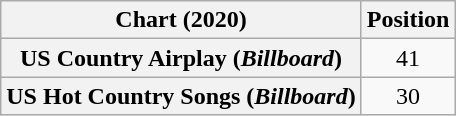<table class="wikitable sortable plainrowheaders" style="text-align:center">
<tr>
<th scope="col">Chart (2020)</th>
<th scope="col">Position</th>
</tr>
<tr>
<th scope="row">US Country Airplay (<em>Billboard</em>)</th>
<td>41</td>
</tr>
<tr>
<th scope="row">US Hot Country Songs (<em>Billboard</em>)</th>
<td>30</td>
</tr>
</table>
